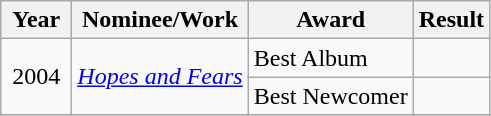<table class="wikitable">
<tr>
<th width="40">Year</th>
<th>Nominee/Work</th>
<th>Award</th>
<th>Result</th>
</tr>
<tr>
<td align="center" rowspan="2">2004</td>
<td rowspan="2"><em><a href='#'>Hopes and Fears</a></em></td>
<td>Best Album</td>
<td></td>
</tr>
<tr>
<td>Best Newcomer</td>
<td></td>
</tr>
<tr>
</tr>
</table>
